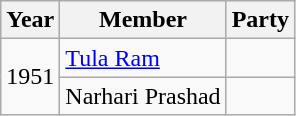<table class="wikitable sortable">
<tr>
<th>Year</th>
<th>Member</th>
<th colspan="2">Party</th>
</tr>
<tr>
<td rowspan=2>1951</td>
<td><a href='#'>Tula Ram</a></td>
<td></td>
</tr>
<tr>
<td>Narhari Prashad</td>
<td></td>
</tr>
</table>
